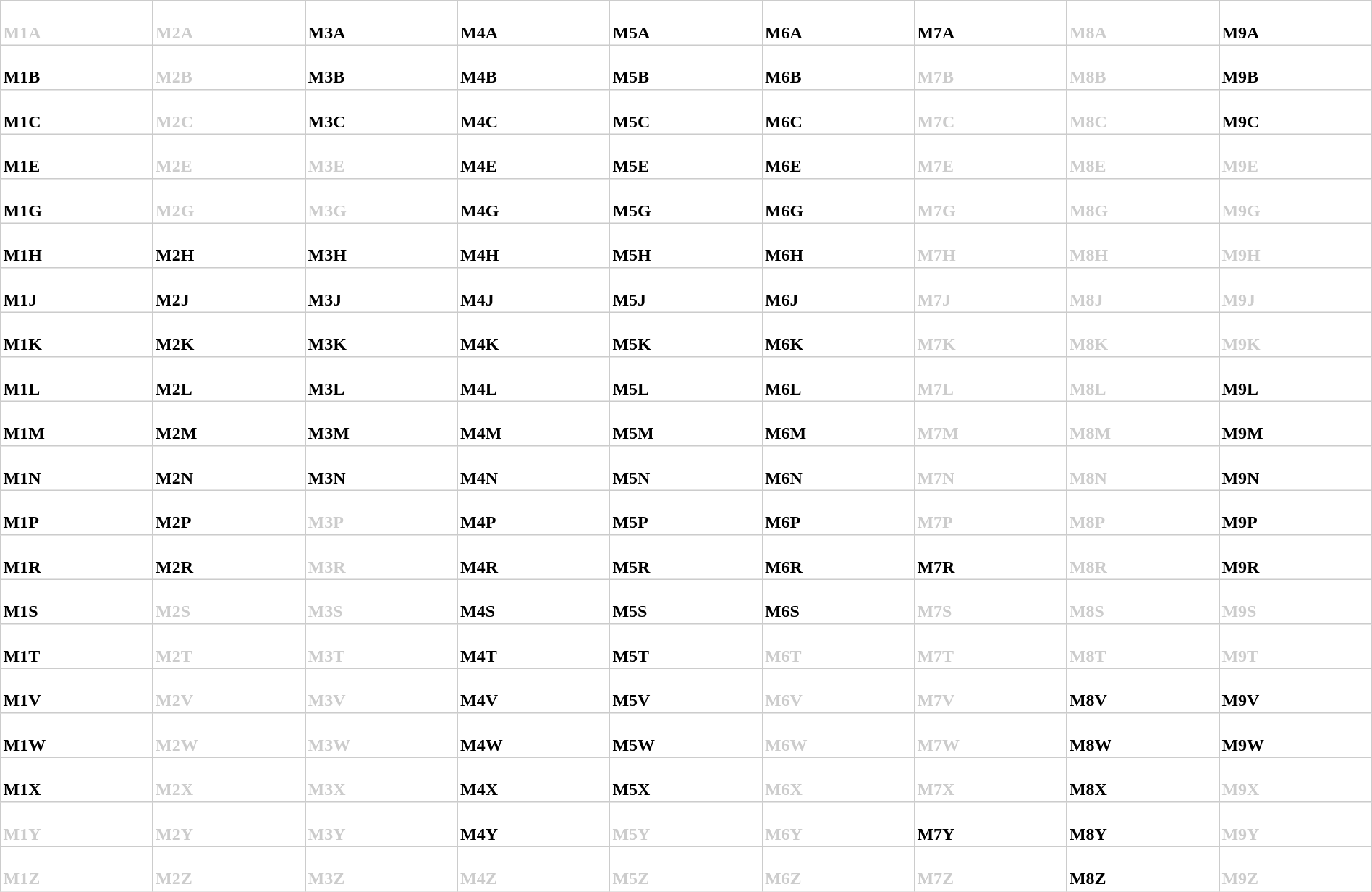<table rules="all" cellspacing="0" cellpadding="2" style="width:100%; border-collapse:collapse; border:1px solid #ccc;">
<tr>
<td style="width:11%; vertical-align:top; color:#ccc;"><br><strong>M1A</strong><br></td>
<td style="width:11%; vertical-align:top; color:#ccc;"><br><strong>M2A</strong><br></td>
<td style="width:11%; vertical-align:top;"><br><strong>M3A</strong><br></td>
<td style="width:11%; vertical-align:top;"><br><strong>M4A</strong><br></td>
<td style="width:11%; vertical-align:top;"><br><strong>M5A</strong><br></td>
<td style="width:11%; vertical-align:top;"><br><strong>M6A</strong><br></td>
<td style="width:11%; vertical-align:top;"><br><strong>M7A</strong><br></td>
<td style="width:11%; vertical-align:top; color:#ccc;"><br><strong>M8A</strong><br></td>
<td style="width:11%; vertical-align:top;"><br><strong>M9A</strong><br></td>
</tr>
<tr>
<td style="vertical-align:top;"><br><strong>M1B</strong><br></td>
<td style="vertical-align:top; color:#ccc;"><br><strong>M2B</strong><br></td>
<td style="vertical-align:top;"><br><strong>M3B</strong><br></td>
<td style="vertical-align:top;"><br><strong>M4B</strong><br></td>
<td style="vertical-align:top;"><br><strong>M5B</strong><br></td>
<td style="vertical-align:top;"><br><strong>M6B</strong><br></td>
<td style="vertical-align:top; color:#ccc;"><br><strong>M7B</strong><br></td>
<td style="vertical-align:top; color:#ccc;"><br><strong>M8B</strong><br></td>
<td style="vertical-align:top;"><br><strong>M9B</strong><br></td>
</tr>
<tr>
<td style="vertical-align:top;"><br><strong>M1C</strong><br></td>
<td style="vertical-align:top; color:#ccc;"><br><strong>M2C</strong><br></td>
<td style="vertical-align:top;"><br><strong>M3C</strong><br></td>
<td style="vertical-align:top;"><br><strong>M4C</strong><br></td>
<td style="vertical-align:top;"><br><strong>M5C</strong><br></td>
<td style="vertical-align:top;"><br><strong>M6C</strong><br></td>
<td style="vertical-align:top; color:#ccc;"><br><strong>M7C</strong><br></td>
<td style="vertical-align:top; color:#ccc;"><br><strong>M8C</strong><br></td>
<td style="vertical-align:top;"><br><strong>M9C</strong><br></td>
</tr>
<tr>
<td style="vertical-align:top;"><br><strong>M1E</strong><br></td>
<td style="vertical-align:top; color:#ccc;"><br><strong>M2E</strong><br></td>
<td style="vertical-align:top; color:#ccc;"><br><strong>M3E</strong><br></td>
<td style="vertical-align:top;"><br><strong>M4E</strong><br></td>
<td style="vertical-align:top;"><br><strong>M5E</strong><br></td>
<td style="vertical-align:top;"><br><strong>M6E</strong><br></td>
<td style="vertical-align:top; color:#ccc;"><br><strong>M7E</strong><br></td>
<td style="vertical-align:top; color:#ccc;"><br><strong>M8E</strong><br></td>
<td style="vertical-align:top; color:#ccc;"><br><strong>M9E</strong><br></td>
</tr>
<tr>
<td style="vertical-align:top;"><br><strong>M1G</strong><br></td>
<td style="vertical-align:top; color:#ccc;"><br><strong>M2G</strong><br></td>
<td style="vertical-align:top; color:#ccc;"><br><strong>M3G</strong><br></td>
<td style="vertical-align:top;"><br><strong>M4G</strong><br></td>
<td style="vertical-align:top;"><br><strong>M5G</strong><br></td>
<td style="vertical-align:top;"><br><strong>M6G</strong><br></td>
<td style="vertical-align:top; color:#ccc;"><br><strong>M7G</strong><br></td>
<td style="vertical-align:top; color:#ccc;"><br><strong>M8G</strong><br></td>
<td style="vertical-align:top; color:#ccc;"><br><strong>M9G</strong><br></td>
</tr>
<tr>
<td style="vertical-align:top;"><br><strong>M1H</strong><br></td>
<td style="vertical-align:top;"><br><strong>M2H</strong><br></td>
<td style="vertical-align:top;"><br><strong>M3H</strong><br></td>
<td style="vertical-align:top;"><br><strong>M4H</strong><br></td>
<td style="vertical-align:top;"><br><strong>M5H</strong><br></td>
<td style="vertical-align:top;"><br><strong>M6H</strong><br></td>
<td style="vertical-align:top; color:#ccc;"><br><strong>M7H</strong><br></td>
<td style="vertical-align:top; color:#ccc;"><br><strong>M8H</strong><br></td>
<td style="vertical-align:top; color:#ccc;"><br><strong>M9H</strong><br></td>
</tr>
<tr>
<td style="vertical-align:top;"><br><strong>M1J</strong><br></td>
<td style="vertical-align:top;"><br><strong>M2J</strong><br></td>
<td style="vertical-align:top;"><br><strong>M3J</strong><br></td>
<td style="vertical-align:top;"><br><strong>M4J</strong><br></td>
<td style="vertical-align:top;"><br><strong>M5J</strong><br></td>
<td style="vertical-align:top;"><br><strong>M6J</strong><br></td>
<td style="vertical-align:top; color:#ccc;"><br><strong>M7J</strong><br></td>
<td style="vertical-align:top; color:#ccc;"><br><strong>M8J</strong><br></td>
<td style="vertical-align:top; color:#ccc;"><br><strong>M9J</strong><br></td>
</tr>
<tr>
<td style="vertical-align:top;"><br><strong>M1K</strong><br></td>
<td style="vertical-align:top;"><br><strong>M2K</strong><br></td>
<td style="vertical-align:top;"><br><strong>M3K</strong><br></td>
<td style="vertical-align:top;"><br><strong>M4K</strong><br></td>
<td style="vertical-align:top;"><br><strong>M5K</strong><br></td>
<td style="vertical-align:top;"><br><strong>M6K</strong><br></td>
<td style="vertical-align:top; color:#ccc;"><br><strong>M7K</strong><br></td>
<td style="vertical-align:top; color:#ccc;"><br><strong>M8K</strong><br></td>
<td style="vertical-align:top; color:#ccc;"><br><strong>M9K</strong><br></td>
</tr>
<tr>
<td style="vertical-align:top;"><br><strong>M1L</strong><br></td>
<td style="vertical-align:top;"><br><strong>M2L</strong><br></td>
<td style="vertical-align:top;"><br><strong>M3L</strong><br></td>
<td style="vertical-align:top;"><br><strong>M4L</strong><br></td>
<td style="vertical-align:top;"><br><strong>M5L</strong><br></td>
<td style="vertical-align:top;"><br><strong>M6L</strong><br></td>
<td style="vertical-align:top; color:#ccc;"><br><strong>M7L</strong><br></td>
<td style="vertical-align:top; color:#ccc;"><br><strong>M8L</strong><br></td>
<td style="vertical-align:top;"><br><strong>M9L</strong><br></td>
</tr>
<tr>
<td style="vertical-align:top;"><br><strong>M1M</strong><br></td>
<td style="vertical-align:top;"><br><strong>M2M</strong><br></td>
<td style="vertical-align:top;"><br><strong>M3M</strong><br></td>
<td style="vertical-align:top;"><br><strong>M4M</strong><br></td>
<td style="vertical-align:top;"><br><strong>M5M</strong><br></td>
<td style="vertical-align:top;"><br><strong>M6M</strong><br></td>
<td style="vertical-align:top; color:#ccc;"><br><strong>M7M</strong><br></td>
<td style="vertical-align:top; color:#ccc;"><br><strong>M8M</strong><br></td>
<td style="vertical-align:top;"><br><strong>M9M</strong><br></td>
</tr>
<tr>
<td style="vertical-align:top;"><br><strong>M1N</strong><br></td>
<td style="vertical-align:top;"><br><strong>M2N</strong><br></td>
<td style="vertical-align:top;"><br><strong>M3N</strong><br></td>
<td style="vertical-align:top;"><br><strong>M4N</strong><br></td>
<td style="vertical-align:top;"><br><strong>M5N</strong><br></td>
<td style="vertical-align:top;"><br><strong>M6N</strong><br></td>
<td style="vertical-align:top; color:#ccc;"><br><strong>M7N</strong><br></td>
<td style="vertical-align:top; color:#ccc;"><br><strong>M8N</strong><br></td>
<td style="vertical-align:top;"><br><strong>M9N</strong><br></td>
</tr>
<tr>
<td style="vertical-align:top;"><br><strong>M1P</strong><br></td>
<td style="vertical-align:top;"><br><strong>M2P</strong><br></td>
<td style="vertical-align:top; color:#ccc;"><br><strong>M3P</strong><br></td>
<td style="vertical-align:top;"><br><strong>M4P</strong><br></td>
<td style="vertical-align:top;"><br><strong>M5P</strong><br></td>
<td style="vertical-align:top;"><br><strong>M6P</strong><br></td>
<td style="vertical-align:top; color:#ccc;"><br><strong>M7P</strong><br></td>
<td style="vertical-align:top; color:#ccc;"><br><strong>M8P</strong><br></td>
<td style="vertical-align:top;"><br><strong>M9P</strong><br></td>
</tr>
<tr>
<td style="vertical-align:top;"><br><strong>M1R</strong><br></td>
<td style="vertical-align:top;"><br><strong>M2R</strong><br></td>
<td style="vertical-align:top; color:#ccc;"><br><strong>M3R</strong><br></td>
<td style="vertical-align:top;"><br><strong>M4R</strong><br></td>
<td style="vertical-align:top;"><br><strong>M5R</strong><br></td>
<td style="vertical-align:top;"><br><strong>M6R</strong><br></td>
<td style="vertical-align:top;"><br><strong>M7R</strong><br></td>
<td style="vertical-align:top; color:#ccc;"><br><strong>M8R</strong><br></td>
<td style="vertical-align:top;"><br><strong>M9R</strong><br></td>
</tr>
<tr>
<td style="vertical-align:top;"><br><strong>M1S</strong><br></td>
<td style="vertical-align:top; color:#ccc;"><br><strong>M2S</strong><br></td>
<td style="vertical-align:top; color:#ccc;"><br><strong>M3S</strong><br></td>
<td style="vertical-align:top;"><br><strong>M4S</strong><br></td>
<td style="vertical-align:top;"><br><strong>M5S</strong><br></td>
<td style="vertical-align:top;"><br><strong>M6S</strong><br></td>
<td style="vertical-align:top; color:#ccc;"><br><strong>M7S</strong><br></td>
<td style="vertical-align:top; color:#ccc;"><br><strong>M8S</strong><br></td>
<td style="vertical-align:top; color:#ccc;"><br><strong>M9S</strong><br></td>
</tr>
<tr>
<td style="vertical-align:top;"><br><strong>M1T</strong><br></td>
<td style="vertical-align:top; color:#ccc;"><br><strong>M2T</strong><br></td>
<td style="vertical-align:top; color:#ccc;"><br><strong>M3T</strong><br></td>
<td style="vertical-align:top;"><br><strong>M4T</strong><br></td>
<td style="vertical-align:top;"><br><strong>M5T</strong><br></td>
<td style="vertical-align:top; color:#ccc;"><br><strong>M6T</strong><br></td>
<td style="vertical-align:top; color:#ccc;"><br><strong>M7T</strong><br></td>
<td style="vertical-align:top; color:#ccc;"><br><strong>M8T</strong><br></td>
<td style="vertical-align:top; color:#ccc;"><br><strong>M9T</strong><br></td>
</tr>
<tr>
<td style="vertical-align:top;"><br><strong>M1V</strong><br></td>
<td style="vertical-align:top; color:#ccc;"><br><strong>M2V</strong><br></td>
<td style="vertical-align:top; color:#ccc;"><br><strong>M3V</strong><br></td>
<td style="vertical-align:top;"><br><strong>M4V</strong><br></td>
<td style="vertical-align:top;"><br><strong>M5V</strong><br></td>
<td style="vertical-align:top; color:#ccc;"><br><strong>M6V</strong><br></td>
<td style="vertical-align:top; color:#ccc;"><br><strong>M7V</strong><br></td>
<td style="vertical-align:top;"><br><strong>M8V</strong><br></td>
<td style="vertical-align:top;"><br><strong>M9V</strong><br></td>
</tr>
<tr>
<td style="vertical-align:top;"><br><strong>M1W</strong><br></td>
<td style="vertical-align:top; color:#ccc;"><br><strong>M2W</strong><br></td>
<td style="vertical-align:top; color:#ccc;"><br><strong>M3W</strong><br></td>
<td style="vertical-align:top;"><br><strong>M4W</strong><br></td>
<td style="vertical-align:top;"><br><strong>M5W</strong><br></td>
<td style="vertical-align:top; color:#ccc;"><br><strong>M6W</strong><br></td>
<td style="vertical-align:top; color:#ccc;"><br><strong>M7W</strong><br></td>
<td style="vertical-align:top;"><br><strong>M8W</strong><br></td>
<td style="vertical-align:top;"><br><strong>M9W</strong><br></td>
</tr>
<tr>
<td style="vertical-align:top;"><br><strong>M1X</strong><br></td>
<td style="vertical-align:top; color:#ccc;"><br><strong>M2X</strong><br></td>
<td style="vertical-align:top; color:#ccc;"><br><strong>M3X</strong><br></td>
<td style="vertical-align:top;"><br><strong>M4X</strong><br></td>
<td style="vertical-align:top;"><br><strong>M5X</strong><br></td>
<td style="vertical-align:top; color:#ccc;"><br><strong>M6X</strong><br></td>
<td style="vertical-align:top; color:#ccc;"><br><strong>M7X</strong><br></td>
<td style="vertical-align:top;"><br><strong>M8X</strong><br></td>
<td style="vertical-align:top; color:#ccc;"><br><strong>M9X</strong><br></td>
</tr>
<tr>
<td style="vertical-align:top; color:#ccc;"><br><strong>M1Y</strong><br></td>
<td style="vertical-align:top; color:#ccc;"><br><strong>M2Y</strong><br></td>
<td style="vertical-align:top; color:#ccc;"><br><strong>M3Y</strong><br></td>
<td style="vertical-align:top;"><br><strong>M4Y</strong><br></td>
<td style="vertical-align:top; color:#ccc;"><br><strong>M5Y</strong><br></td>
<td style="vertical-align:top; color:#ccc;"><br><strong>M6Y</strong><br></td>
<td style="vertical-align:top;"><br><strong>M7Y</strong><br></td>
<td style="vertical-align:top;"><br><strong>M8Y</strong><br></td>
<td style="vertical-align:top; color:#ccc;"><br><strong>M9Y</strong><br></td>
</tr>
<tr>
<td style="vertical-align:top; color:#ccc;"><br><strong>M1Z</strong><br></td>
<td style="vertical-align:top; color:#ccc;"><br><strong>M2Z</strong><br></td>
<td style="vertical-align:top; color:#ccc;"><br><strong>M3Z</strong><br></td>
<td style="vertical-align:top; color:#ccc;"><br><strong>M4Z</strong><br></td>
<td style="vertical-align:top; color:#ccc;"><br><strong>M5Z</strong><br></td>
<td style="vertical-align:top; color:#ccc;"><br><strong>M6Z</strong><br></td>
<td style="vertical-align:top; color:#ccc;"><br><strong>M7Z</strong><br></td>
<td style="vertical-align:top;"><br><strong>M8Z</strong><br></td>
<td style="vertical-align:top; color:#ccc;"><br><strong>M9Z</strong><br></td>
</tr>
</table>
